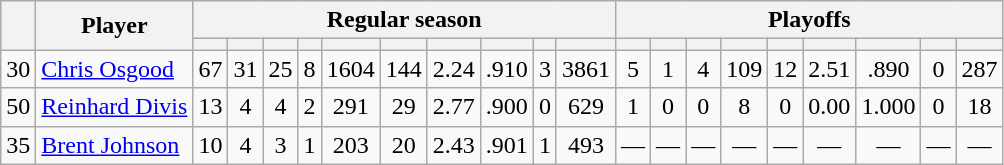<table class="wikitable plainrowheaders" style="text-align:center;">
<tr>
<th scope="col" rowspan="2"></th>
<th scope="col" rowspan="2">Player</th>
<th scope=colgroup colspan=10>Regular season</th>
<th scope=colgroup colspan=9>Playoffs</th>
</tr>
<tr>
<th scope="col"></th>
<th scope="col"></th>
<th scope="col"></th>
<th scope="col"></th>
<th scope="col"></th>
<th scope="col"></th>
<th scope="col"></th>
<th scope="col"></th>
<th scope="col"></th>
<th scope="col"></th>
<th scope="col"></th>
<th scope="col"></th>
<th scope="col"></th>
<th scope="col"></th>
<th scope="col"></th>
<th scope="col"></th>
<th scope="col"></th>
<th scope="col"></th>
<th scope="col"></th>
</tr>
<tr>
<td scope="row">30</td>
<td align="left"><a href='#'>Chris Osgood</a></td>
<td>67</td>
<td>31</td>
<td>25</td>
<td>8</td>
<td>1604</td>
<td>144</td>
<td>2.24</td>
<td>.910</td>
<td>3</td>
<td>3861</td>
<td>5</td>
<td>1</td>
<td>4</td>
<td>109</td>
<td>12</td>
<td>2.51</td>
<td>.890</td>
<td>0</td>
<td>287</td>
</tr>
<tr>
<td scope="row">50</td>
<td align="left"><a href='#'>Reinhard Divis</a></td>
<td>13</td>
<td>4</td>
<td>4</td>
<td>2</td>
<td>291</td>
<td>29</td>
<td>2.77</td>
<td>.900</td>
<td>0</td>
<td>629</td>
<td>1</td>
<td>0</td>
<td>0</td>
<td>8</td>
<td>0</td>
<td>0.00</td>
<td>1.000</td>
<td>0</td>
<td>18</td>
</tr>
<tr>
<td scope="row">35</td>
<td align="left"><a href='#'>Brent Johnson</a></td>
<td>10</td>
<td>4</td>
<td>3</td>
<td>1</td>
<td>203</td>
<td>20</td>
<td>2.43</td>
<td>.901</td>
<td>1</td>
<td>493</td>
<td>—</td>
<td>—</td>
<td>—</td>
<td>—</td>
<td>—</td>
<td>—</td>
<td>—</td>
<td>—</td>
<td>—</td>
</tr>
</table>
